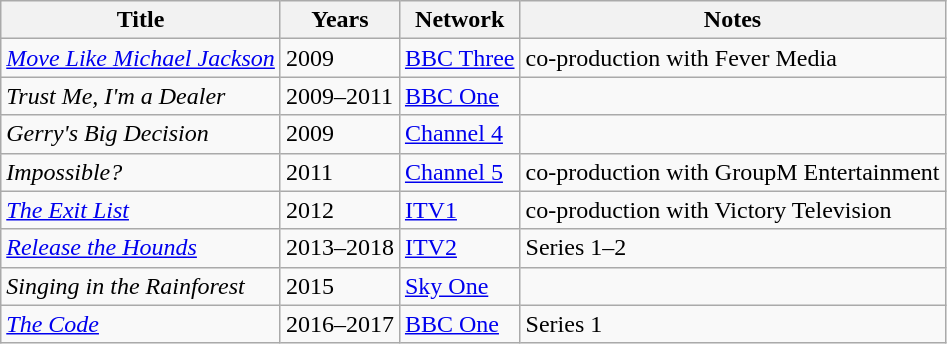<table class="wikitable sortable">
<tr>
<th>Title</th>
<th>Years</th>
<th>Network</th>
<th>Notes</th>
</tr>
<tr>
<td><em><a href='#'>Move Like Michael Jackson</a></em></td>
<td>2009</td>
<td><a href='#'>BBC Three</a></td>
<td>co-production with Fever Media</td>
</tr>
<tr>
<td><em>Trust Me, I'm a Dealer</em></td>
<td>2009–2011</td>
<td><a href='#'>BBC One</a></td>
<td></td>
</tr>
<tr>
<td><em>Gerry's Big Decision</em></td>
<td>2009</td>
<td><a href='#'>Channel 4</a></td>
<td></td>
</tr>
<tr>
<td><em>Impossible?</em></td>
<td>2011</td>
<td><a href='#'>Channel 5</a></td>
<td>co-production with GroupM Entertainment</td>
</tr>
<tr>
<td><em><a href='#'>The Exit List</a></em></td>
<td>2012</td>
<td><a href='#'>ITV1</a></td>
<td>co-production with Victory Television</td>
</tr>
<tr>
<td><em><a href='#'>Release the Hounds</a></em></td>
<td>2013–2018</td>
<td><a href='#'>ITV2</a></td>
<td>Series 1–2</td>
</tr>
<tr>
<td><em>Singing in the Rainforest</em></td>
<td>2015</td>
<td><a href='#'>Sky One</a></td>
<td></td>
</tr>
<tr>
<td><em><a href='#'>The Code</a></em></td>
<td>2016–2017</td>
<td><a href='#'>BBC One</a></td>
<td>Series 1</td>
</tr>
</table>
